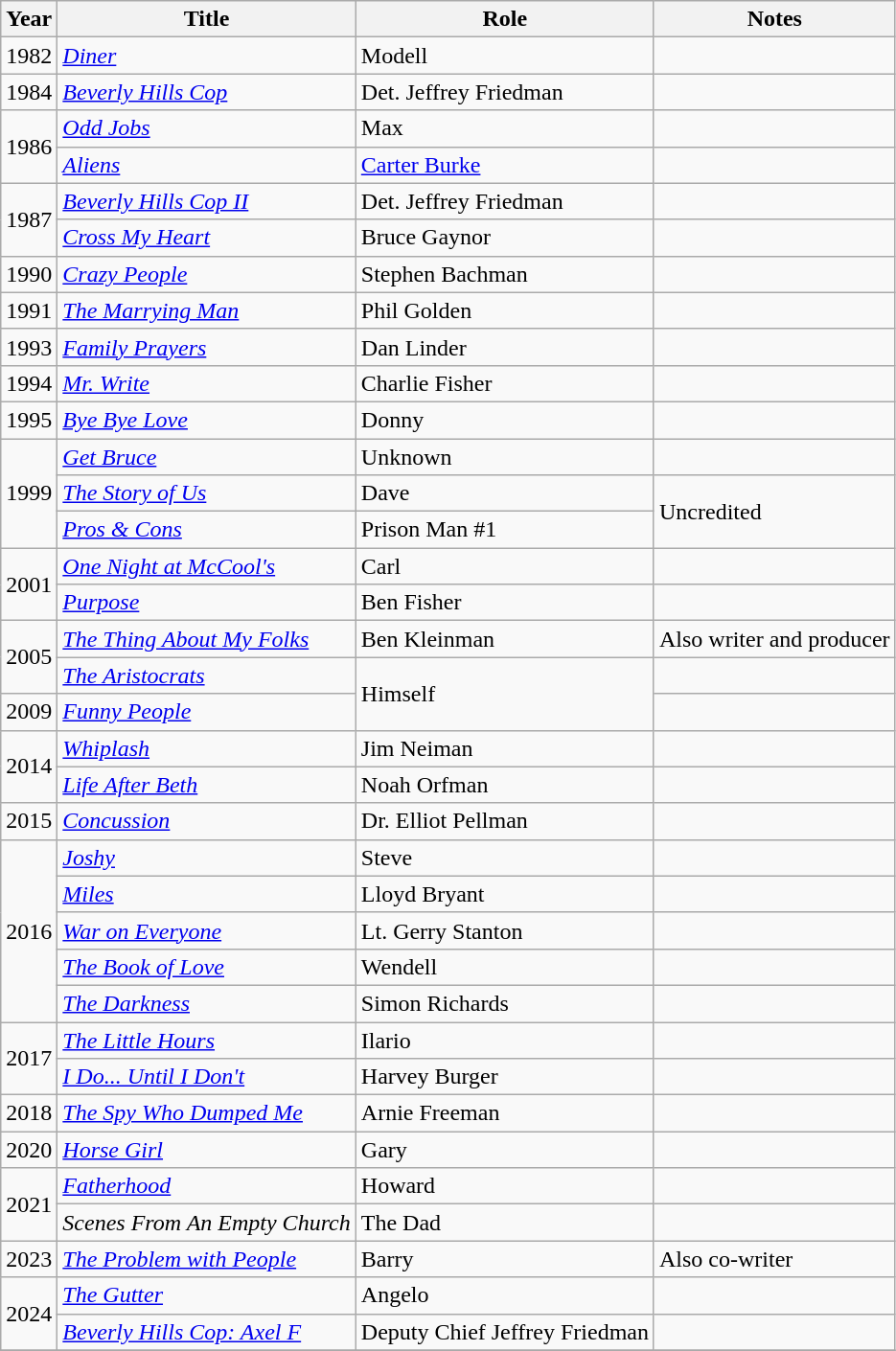<table class="wikitable sortable">
<tr>
<th>Year</th>
<th>Title</th>
<th>Role</th>
<th>Notes</th>
</tr>
<tr>
<td>1982</td>
<td><em><a href='#'>Diner</a></em></td>
<td>Modell</td>
<td></td>
</tr>
<tr>
<td>1984</td>
<td><em><a href='#'>Beverly Hills Cop</a></em></td>
<td>Det. Jeffrey Friedman</td>
<td></td>
</tr>
<tr>
<td rowspan="2">1986</td>
<td><em><a href='#'>Odd Jobs</a></em></td>
<td>Max</td>
<td></td>
</tr>
<tr>
<td><em><a href='#'>Aliens</a></em></td>
<td><a href='#'>Carter Burke</a></td>
<td></td>
</tr>
<tr>
<td rowspan="2">1987</td>
<td><em><a href='#'>Beverly Hills Cop II</a></em></td>
<td>Det. Jeffrey Friedman</td>
<td></td>
</tr>
<tr>
<td><em><a href='#'>Cross My Heart</a></em></td>
<td>Bruce Gaynor</td>
<td></td>
</tr>
<tr>
<td>1990</td>
<td><em><a href='#'>Crazy People</a></em></td>
<td>Stephen Bachman</td>
<td></td>
</tr>
<tr>
<td>1991</td>
<td><em><a href='#'>The Marrying Man</a></em></td>
<td>Phil Golden</td>
<td></td>
</tr>
<tr>
<td>1993</td>
<td><em><a href='#'>Family Prayers</a></em></td>
<td>Dan Linder</td>
<td></td>
</tr>
<tr>
<td>1994</td>
<td><em><a href='#'>Mr. Write</a></em></td>
<td>Charlie Fisher</td>
<td></td>
</tr>
<tr>
<td>1995</td>
<td><em><a href='#'>Bye Bye Love</a></em></td>
<td>Donny</td>
<td></td>
</tr>
<tr>
<td rowspan="3">1999</td>
<td><em><a href='#'>Get Bruce</a></em></td>
<td>Unknown</td>
<td></td>
</tr>
<tr>
<td><em><a href='#'>The Story of Us</a></em></td>
<td>Dave</td>
<td rowspan="2">Uncredited</td>
</tr>
<tr>
<td><em><a href='#'>Pros & Cons</a></em></td>
<td>Prison Man #1</td>
</tr>
<tr>
<td rowspan="2">2001</td>
<td><em><a href='#'>One Night at McCool's</a></em></td>
<td>Carl</td>
<td></td>
</tr>
<tr>
<td><em><a href='#'>Purpose</a></em></td>
<td>Ben Fisher</td>
<td></td>
</tr>
<tr>
<td rowspan="2">2005</td>
<td><em><a href='#'>The Thing About My Folks</a></em></td>
<td>Ben Kleinman</td>
<td>Also writer and producer</td>
</tr>
<tr>
<td><em><a href='#'>The Aristocrats</a></em></td>
<td rowspan="2">Himself</td>
<td></td>
</tr>
<tr>
<td>2009</td>
<td><em><a href='#'>Funny People</a></em></td>
<td></td>
</tr>
<tr>
<td rowspan="2">2014</td>
<td><em><a href='#'>Whiplash</a></em></td>
<td>Jim Neiman</td>
<td></td>
</tr>
<tr>
<td><em><a href='#'>Life After Beth</a></em></td>
<td>Noah Orfman</td>
<td></td>
</tr>
<tr>
<td>2015</td>
<td><em><a href='#'>Concussion</a></em></td>
<td>Dr. Elliot Pellman</td>
<td></td>
</tr>
<tr>
<td rowspan="5">2016</td>
<td><em><a href='#'>Joshy</a></em></td>
<td>Steve</td>
<td></td>
</tr>
<tr>
<td><em><a href='#'>Miles</a></em></td>
<td>Lloyd Bryant</td>
<td></td>
</tr>
<tr>
<td><em><a href='#'>War on Everyone</a></em></td>
<td>Lt. Gerry Stanton</td>
<td></td>
</tr>
<tr>
<td><em><a href='#'>The Book of Love</a></em></td>
<td>Wendell</td>
<td></td>
</tr>
<tr>
<td><em><a href='#'>The Darkness</a></em></td>
<td>Simon Richards</td>
<td></td>
</tr>
<tr>
<td rowspan="2">2017</td>
<td><em><a href='#'>The Little Hours</a></em></td>
<td>Ilario</td>
<td></td>
</tr>
<tr>
<td><em><a href='#'>I Do... Until I Don't</a></em></td>
<td>Harvey Burger</td>
<td></td>
</tr>
<tr>
<td>2018</td>
<td><em><a href='#'>The Spy Who Dumped Me</a></em></td>
<td>Arnie Freeman</td>
<td></td>
</tr>
<tr>
<td>2020</td>
<td><em><a href='#'>Horse Girl</a></em></td>
<td>Gary</td>
<td></td>
</tr>
<tr>
<td rowspan="2">2021</td>
<td><em><a href='#'>Fatherhood</a></em></td>
<td>Howard</td>
<td></td>
</tr>
<tr>
<td><em>Scenes From An Empty Church</em></td>
<td>The Dad</td>
<td></td>
</tr>
<tr>
<td>2023</td>
<td><em><a href='#'>The Problem with People</a></em></td>
<td>Barry</td>
<td>Also co-writer</td>
</tr>
<tr>
<td rowspan="2">2024</td>
<td><em><a href='#'>The Gutter</a></em></td>
<td>Angelo</td>
<td></td>
</tr>
<tr>
<td><em><a href='#'>Beverly Hills Cop: Axel F</a></em></td>
<td>Deputy Chief Jeffrey Friedman</td>
<td></td>
</tr>
<tr>
</tr>
</table>
